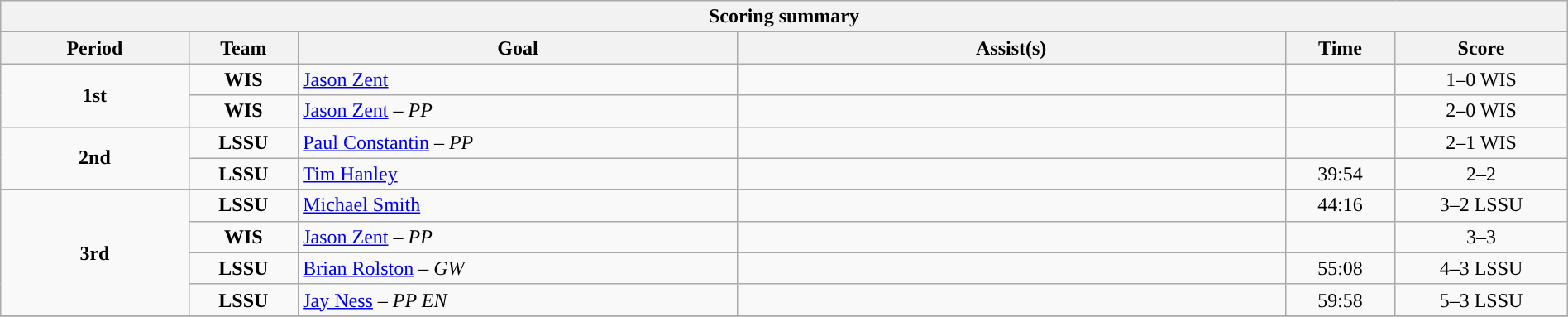<table style="width:100%;" class="wikitable">
<tr>
<th colspan=6>Scoring summary</th>
</tr>
<tr>
<th style="width:12%;">Period</th>
<th style="width:7%;">Team</th>
<th style="width:28%;">Goal</th>
<th style="width:35%;">Assist(s)</th>
<th style="width:7%;">Time</th>
<th style="width:11%;">Score</th>
</tr>
<tr>
<td style="text-align:center;" rowspan="2"><strong>1st</strong></td>
<td align=center><strong>WIS</strong></td>
<td><a href='#'>Jason Zent</a></td>
<td></td>
<td align=center></td>
<td align=center>1–0 WIS</td>
</tr>
<tr>
<td align=center><strong>WIS</strong></td>
<td><a href='#'>Jason Zent</a> – <em>PP</em></td>
<td></td>
<td align=center></td>
<td align=center>2–0 WIS</td>
</tr>
<tr>
<td style="text-align:center;" rowspan="2"><strong>2nd</strong></td>
<td align=center><strong>LSSU</strong></td>
<td><a href='#'>Paul Constantin</a> – <em>PP</em></td>
<td></td>
<td align=center></td>
<td align=center>2–1 WIS</td>
</tr>
<tr>
<td align=center><strong>LSSU</strong></td>
<td><a href='#'>Tim Hanley</a></td>
<td></td>
<td align=center>39:54</td>
<td align=center>2–2</td>
</tr>
<tr>
<td style="text-align:center;" rowspan="4"><strong>3rd</strong></td>
<td align=center><strong>LSSU</strong></td>
<td><a href='#'>Michael Smith</a></td>
<td></td>
<td align=center>44:16</td>
<td align=center>3–2 LSSU</td>
</tr>
<tr>
<td align=center><strong>WIS</strong></td>
<td><a href='#'>Jason Zent</a> – <em>PP</em></td>
<td></td>
<td align=center></td>
<td align=center>3–3</td>
</tr>
<tr>
<td align=center><strong>LSSU</strong></td>
<td><a href='#'>Brian Rolston</a> – <em>GW</em></td>
<td></td>
<td align=center>55:08</td>
<td align=center>4–3 LSSU</td>
</tr>
<tr>
<td align=center><strong>LSSU</strong></td>
<td><a href='#'>Jay Ness</a> – <em>PP EN</em></td>
<td></td>
<td align=center>59:58</td>
<td align=center>5–3 LSSU</td>
</tr>
<tr>
</tr>
</table>
